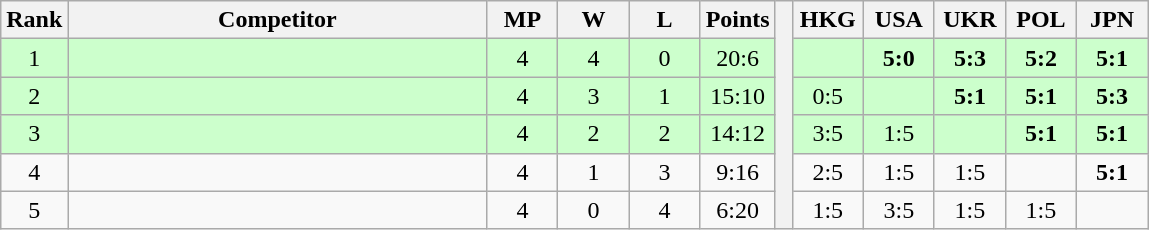<table class="wikitable" style="text-align:center">
<tr>
<th>Rank</th>
<th style="width:17em">Competitor</th>
<th style="width:2.5em">MP</th>
<th style="width:2.5em">W</th>
<th style="width:2.5em">L</th>
<th>Points</th>
<th rowspan="6"> </th>
<th style="width:2.5em">HKG</th>
<th style="width:2.5em">USA</th>
<th style="width:2.5em">UKR</th>
<th style="width:2.5em">POL</th>
<th style="width:2.5em">JPN</th>
</tr>
<tr style="background:#cfc;">
<td>1</td>
<td style="text-align:left"></td>
<td>4</td>
<td>4</td>
<td>0</td>
<td>20:6</td>
<td></td>
<td><strong>5:0</strong></td>
<td><strong>5:3</strong></td>
<td><strong>5:2</strong></td>
<td><strong>5:1</strong></td>
</tr>
<tr style="background:#cfc;">
<td>2</td>
<td style="text-align:left"></td>
<td>4</td>
<td>3</td>
<td>1</td>
<td>15:10</td>
<td>0:5</td>
<td></td>
<td><strong>5:1</strong></td>
<td><strong>5:1</strong></td>
<td><strong>5:3</strong></td>
</tr>
<tr style="background:#cfc;">
<td>3</td>
<td style="text-align:left"></td>
<td>4</td>
<td>2</td>
<td>2</td>
<td>14:12</td>
<td>3:5</td>
<td>1:5</td>
<td></td>
<td><strong>5:1</strong></td>
<td><strong>5:1</strong></td>
</tr>
<tr>
<td>4</td>
<td style="text-align:left"></td>
<td>4</td>
<td>1</td>
<td>3</td>
<td>9:16</td>
<td>2:5</td>
<td>1:5</td>
<td>1:5</td>
<td></td>
<td><strong>5:1</strong></td>
</tr>
<tr>
<td>5</td>
<td style="text-align:left"></td>
<td>4</td>
<td>0</td>
<td>4</td>
<td>6:20</td>
<td>1:5</td>
<td>3:5</td>
<td>1:5</td>
<td>1:5</td>
<td></td>
</tr>
</table>
